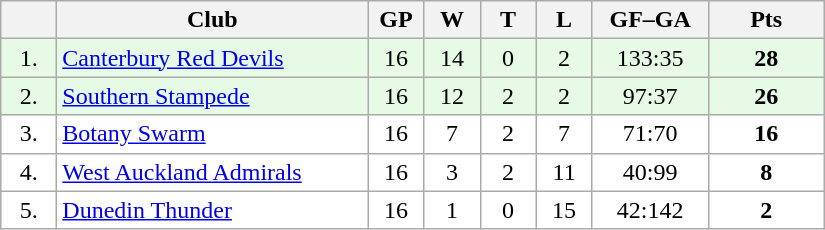<table class="wikitable">
<tr>
<th width="30"></th>
<th width="200">Club</th>
<th width="30">GP</th>
<th width="30">W</th>
<th width="30">T</th>
<th width="30">L</th>
<th width="70">GF–GA</th>
<th width="70">Pts</th>
</tr>
<tr bgcolor="#e6fae6" align="center">
<td>1.</td>
<td align="left"><a href='#'>Canterbury Red Devils</a></td>
<td>16</td>
<td>14</td>
<td>0</td>
<td>2</td>
<td>133:35</td>
<td><strong>28</strong></td>
</tr>
<tr bgcolor="#e6fae6" align="center">
<td>2.</td>
<td align="left"><a href='#'>Southern Stampede</a></td>
<td>16</td>
<td>12</td>
<td>2</td>
<td>2</td>
<td>97:37</td>
<td><strong>26</strong></td>
</tr>
<tr bgcolor="#FFFFFF" align="center">
<td>3.</td>
<td align="left"><a href='#'>Botany Swarm</a></td>
<td>16</td>
<td>7</td>
<td>2</td>
<td>7</td>
<td>71:70</td>
<td><strong>16</strong></td>
</tr>
<tr bgcolor="#FFFFFF" align="center">
<td>4.</td>
<td align="left"><a href='#'>West Auckland Admirals</a></td>
<td>16</td>
<td>3</td>
<td>2</td>
<td>11</td>
<td>40:99</td>
<td><strong>8</strong></td>
</tr>
<tr bgcolor="#FFFFFF" align="center">
<td>5.</td>
<td align="left"><a href='#'>Dunedin Thunder</a></td>
<td>16</td>
<td>1</td>
<td>0</td>
<td>15</td>
<td>42:142</td>
<td><strong>2</strong></td>
</tr>
</table>
